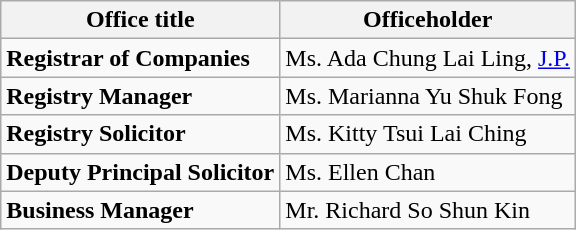<table class="wikitable">
<tr>
<th>Office title</th>
<th>Officeholder</th>
</tr>
<tr>
<td><strong>Registrar of Companies</strong></td>
<td>Ms. Ada Chung Lai Ling, <a href='#'>J.P.</a></td>
</tr>
<tr>
<td><strong>Registry Manager</strong></td>
<td>Ms. Marianna Yu Shuk Fong</td>
</tr>
<tr>
<td><strong>Registry Solicitor</strong></td>
<td>Ms. Kitty Tsui Lai Ching</td>
</tr>
<tr>
<td><strong>Deputy Principal Solicitor</strong></td>
<td>Ms. Ellen Chan</td>
</tr>
<tr>
<td><strong>Business Manager</strong></td>
<td>Mr. Richard So Shun Kin</td>
</tr>
</table>
